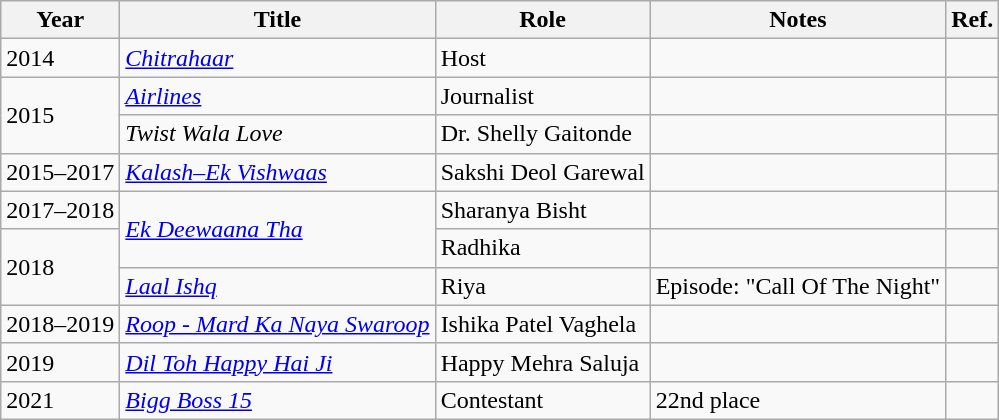<table class="wikitable">
<tr>
<th>Year</th>
<th>Title</th>
<th>Role</th>
<th>Notes</th>
<th>Ref.</th>
</tr>
<tr>
<td>2014</td>
<td><em><a href='#'>Chitrahaar</a></em></td>
<td>Host</td>
<td></td>
<td></td>
</tr>
<tr>
<td rowspan="2">2015</td>
<td><em><a href='#'>Airlines</a></em></td>
<td>Journalist</td>
<td></td>
<td></td>
</tr>
<tr>
<td><em>Twist Wala Love</em></td>
<td>Dr. Shelly Gaitonde</td>
<td></td>
<td></td>
</tr>
<tr>
<td>2015–2017</td>
<td><em><a href='#'>Kalash–Ek Vishwaas</a></em></td>
<td>Sakshi Deol Garewal</td>
<td></td>
<td></td>
</tr>
<tr>
<td>2017–2018</td>
<td rowspan="2"><em><a href='#'>Ek Deewaana Tha</a></em></td>
<td>Sharanya Bisht</td>
<td></td>
<td></td>
</tr>
<tr>
<td rowspan="2">2018</td>
<td>Radhika</td>
<td></td>
<td></td>
</tr>
<tr>
<td><em><a href='#'>Laal Ishq</a></em></td>
<td>Riya</td>
<td>Episode: "Call Of The Night"</td>
<td></td>
</tr>
<tr>
<td>2018–2019</td>
<td><em><a href='#'>Roop - Mard Ka Naya Swaroop</a></em></td>
<td>Ishika Patel Vaghela</td>
<td></td>
<td></td>
</tr>
<tr>
<td>2019</td>
<td><em><a href='#'>Dil Toh Happy Hai Ji</a></em></td>
<td>Happy Mehra Saluja</td>
<td></td>
<td></td>
</tr>
<tr>
<td>2021</td>
<td><em><a href='#'>Bigg Boss 15</a></em></td>
<td>Contestant</td>
<td>22nd place</td>
<td></td>
</tr>
</table>
